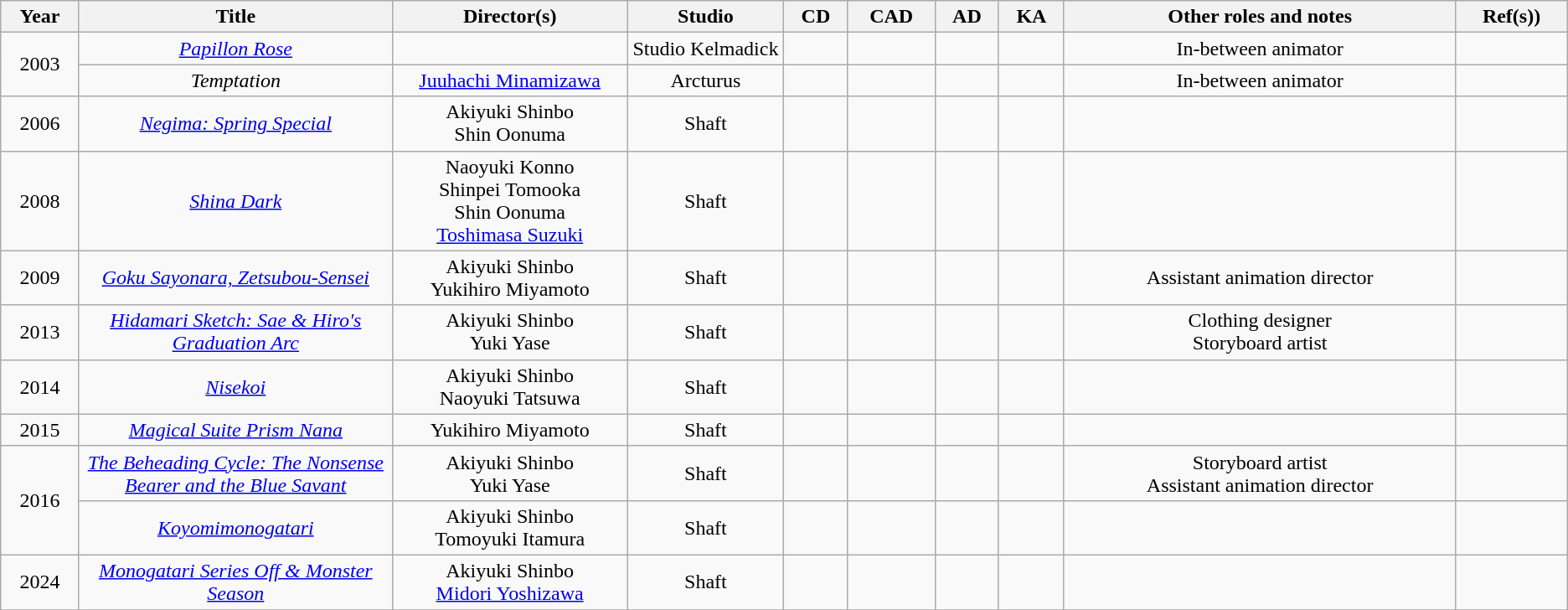<table class="wikitable sortable" style="text-align:center; margin=auto; ">
<tr>
<th scope="col" width=5%>Year</th>
<th scope="col" width=20%>Title</th>
<th scope="col" width=15%>Director(s)</th>
<th scope="col" width=10%>Studio</th>
<th scope="col" class="unsortable">CD</th>
<th scope="col" class="unsortable">CAD</th>
<th scope="col" class="unsortable">AD</th>
<th scope="col" class="unsortable">KA</th>
<th scope="col" class="unsortable">Other roles and notes</th>
<th scope="col" class="unsortable">Ref(s))</th>
</tr>
<tr>
<td rowspan="2">2003</td>
<td><em><a href='#'>Papillon Rose</a></em></td>
<td></td>
<td>Studio Kelmadick</td>
<td></td>
<td></td>
<td></td>
<td></td>
<td>In-between animator</td>
<td></td>
</tr>
<tr>
<td><em>Temptation</em></td>
<td><a href='#'>Juuhachi Minamizawa</a></td>
<td>Arcturus</td>
<td></td>
<td></td>
<td></td>
<td></td>
<td>In-between animator</td>
<td></td>
</tr>
<tr>
<td>2006</td>
<td><em><a href='#'>Negima: Spring Special</a></em></td>
<td>Akiyuki Shinbo<br>Shin Oonuma</td>
<td>Shaft</td>
<td></td>
<td></td>
<td></td>
<td></td>
<td></td>
<td></td>
</tr>
<tr>
<td>2008</td>
<td><em><a href='#'>Shina Dark</a></em></td>
<td>Naoyuki Konno<br>Shinpei Tomooka<br>Shin Oonuma<br><a href='#'>Toshimasa Suzuki</a></td>
<td>Shaft</td>
<td></td>
<td></td>
<td></td>
<td></td>
<td></td>
<td></td>
</tr>
<tr>
<td>2009</td>
<td><em><a href='#'>Goku Sayonara, Zetsubou-Sensei</a></em></td>
<td>Akiyuki Shinbo<br>Yukihiro Miyamoto</td>
<td>Shaft</td>
<td></td>
<td></td>
<td></td>
<td></td>
<td>Assistant animation director</td>
<td></td>
</tr>
<tr>
<td>2013</td>
<td><em><a href='#'>Hidamari Sketch: Sae & Hiro's Graduation Arc</a></em></td>
<td>Akiyuki Shinbo<br>Yuki Yase</td>
<td>Shaft</td>
<td></td>
<td></td>
<td></td>
<td></td>
<td>Clothing designer<br>Storyboard artist</td>
<td></td>
</tr>
<tr>
<td>2014</td>
<td><em><a href='#'>Nisekoi</a></em></td>
<td>Akiyuki Shinbo<br>Naoyuki Tatsuwa</td>
<td>Shaft</td>
<td></td>
<td></td>
<td></td>
<td></td>
<td></td>
<td></td>
</tr>
<tr>
<td>2015</td>
<td><em><a href='#'>Magical Suite Prism Nana</a></em></td>
<td>Yukihiro Miyamoto</td>
<td>Shaft</td>
<td></td>
<td></td>
<td></td>
<td></td>
<td></td>
<td></td>
</tr>
<tr>
<td rowspan="2">2016</td>
<td><em><a href='#'>The Beheading Cycle: The Nonsense Bearer and the Blue Savant</a></em></td>
<td>Akiyuki Shinbo<br>Yuki Yase</td>
<td>Shaft</td>
<td></td>
<td></td>
<td></td>
<td></td>
<td>Storyboard artist<br>Assistant animation director</td>
<td></td>
</tr>
<tr>
<td><em><a href='#'>Koyomimonogatari</a></em></td>
<td>Akiyuki Shinbo<br>Tomoyuki Itamura</td>
<td>Shaft</td>
<td></td>
<td></td>
<td></td>
<td></td>
<td></td>
<td></td>
</tr>
<tr>
<td>2024</td>
<td><em><a href='#'>Monogatari Series Off & Monster Season</a></em></td>
<td>Akiyuki Shinbo<br><a href='#'>Midori Yoshizawa</a></td>
<td>Shaft</td>
<td></td>
<td></td>
<td></td>
<td></td>
<td></td>
<td></td>
</tr>
<tr>
</tr>
</table>
